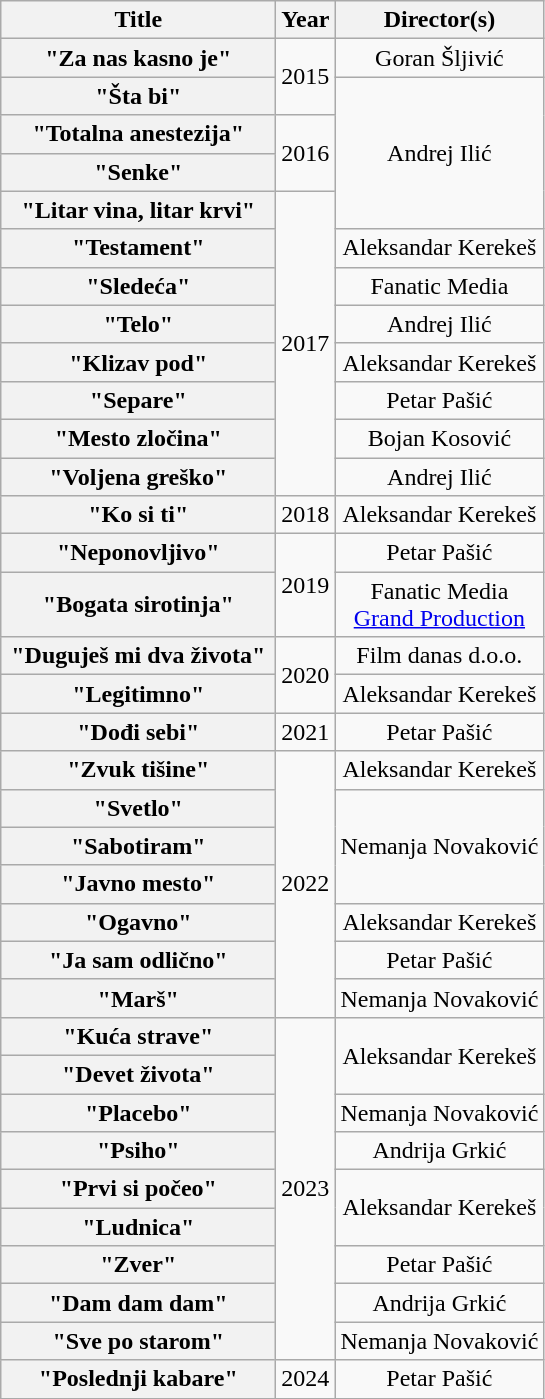<table class="wikitable plainrowheaders" style="text-align:center;">
<tr>
<th scope="col" style="width:11em;">Title</th>
<th scope="col">Year</th>
<th scope="col">Director(s)</th>
</tr>
<tr>
<th scope="row">"Za nas kasno je"</th>
<td rowspan="2">2015</td>
<td>Goran Šljivić</td>
</tr>
<tr>
<th scope="row">"Šta bi"<br></th>
<td rowspan="4">Andrej Ilić</td>
</tr>
<tr>
<th scope="row">"Totalna anestezija"</th>
<td rowspan="2">2016</td>
</tr>
<tr>
<th scope="row">"Senke"</th>
</tr>
<tr>
<th scope="row">"Litar vina, litar krvi"<br></th>
<td rowspan="8">2017</td>
</tr>
<tr>
<th scope="row">"Testament"</th>
<td>Aleksandar Kerekeš</td>
</tr>
<tr>
<th scope="row">"Sledeća"</th>
<td>Fanatic Media</td>
</tr>
<tr>
<th scope="row">"Telo"</th>
<td>Andrej Ilić</td>
</tr>
<tr>
<th scope="row">"Klizav pod"</th>
<td>Aleksandar Kerekeš</td>
</tr>
<tr>
<th scope="row">"Separe"</th>
<td>Petar Pašić</td>
</tr>
<tr>
<th scope="row">"Mesto zločina"</th>
<td>Bojan Kosović</td>
</tr>
<tr>
<th scope="row">"Voljena greško"</th>
<td>Andrej Ilić</td>
</tr>
<tr>
<th scope="row">"Ko si ti"<br></th>
<td>2018</td>
<td>Aleksandar Kerekeš</td>
</tr>
<tr>
<th scope="row">"Neponovljivo"</th>
<td rowspan="2">2019</td>
<td>Petar Pašić</td>
</tr>
<tr>
<th scope="row">"Bogata sirotinja"<br></th>
<td>Fanatic Media<br><a href='#'>Grand Production</a></td>
</tr>
<tr>
<th scope="row">"Duguješ mi dva života"</th>
<td rowspan="2">2020</td>
<td>Film danas d.o.o.</td>
</tr>
<tr>
<th scope="row">"Legitimno"</th>
<td>Aleksandar Kerekeš</td>
</tr>
<tr>
<th scope="row">"Dođi sebi"<br></th>
<td>2021</td>
<td>Petar Pašić</td>
</tr>
<tr>
<th scope="row">"Zvuk tišine"</th>
<td rowspan="7">2022</td>
<td>Aleksandar Kerekeš</td>
</tr>
<tr>
<th scope="row">"Svetlo"</th>
<td rowspan="3">Nemanja Novaković</td>
</tr>
<tr>
<th scope="row">"Sabotiram"</th>
</tr>
<tr>
<th scope="row">"Javno mesto"</th>
</tr>
<tr>
<th scope="row">"Ogavno"</th>
<td>Aleksandar Kerekeš</td>
</tr>
<tr>
<th scope="row">"Ja sam odlično"</th>
<td>Petar Pašić</td>
</tr>
<tr>
<th scope="row">"Marš"</th>
<td>Nemanja Novaković</td>
</tr>
<tr>
<th scope="row">"Kuća strave"</th>
<td rowspan="9">2023</td>
<td rowspan="2">Aleksandar Kerekeš</td>
</tr>
<tr>
<th scope="row">"Devet života"</th>
</tr>
<tr>
<th scope="row">"Placebo"</th>
<td>Nemanja Novaković</td>
</tr>
<tr>
<th scope="row">"Psiho"</th>
<td>Andrija Grkić</td>
</tr>
<tr>
<th scope="row">"Prvi si počeo"</th>
<td rowspan="2">Aleksandar Kerekeš</td>
</tr>
<tr>
<th scope="row">"Ludnica"<br></th>
</tr>
<tr>
<th scope="row">"Zver"</th>
<td>Petar Pašić</td>
</tr>
<tr>
<th scope="row">"Dam dam dam"</th>
<td>Andrija Grkić</td>
</tr>
<tr>
<th scope="row">"Sve po starom"</th>
<td>Nemanja Novaković</td>
</tr>
<tr>
<th scope="row">"Poslednji kabare"</th>
<td>2024</td>
<td>Petar Pašić</td>
</tr>
</table>
